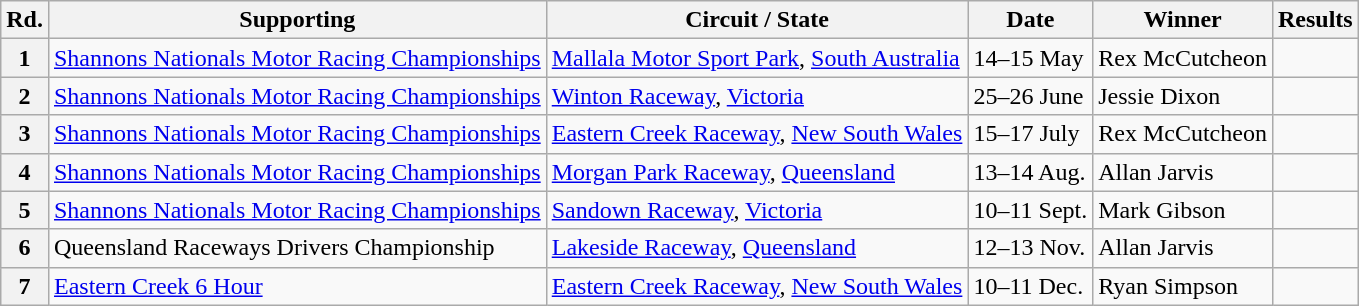<table class="wikitable">
<tr>
<th>Rd.</th>
<th>Supporting</th>
<th>Circuit / State</th>
<th>Date</th>
<th>Winner</th>
<th>Results</th>
</tr>
<tr>
<th>1</th>
<td><a href='#'>Shannons Nationals Motor Racing Championships</a></td>
<td><a href='#'>Mallala Motor Sport Park</a>, <a href='#'>South Australia</a></td>
<td>14–15 May</td>
<td>Rex McCutcheon</td>
<td></td>
</tr>
<tr>
<th>2</th>
<td><a href='#'>Shannons Nationals Motor Racing Championships</a></td>
<td><a href='#'>Winton Raceway</a>, <a href='#'>Victoria</a></td>
<td>25–26 June</td>
<td>Jessie Dixon</td>
<td></td>
</tr>
<tr>
<th>3</th>
<td><a href='#'>Shannons Nationals Motor Racing Championships</a></td>
<td><a href='#'>Eastern Creek Raceway</a>, <a href='#'>New South Wales</a></td>
<td>15–17 July</td>
<td>Rex McCutcheon</td>
<td></td>
</tr>
<tr>
<th>4</th>
<td><a href='#'>Shannons Nationals Motor Racing Championships</a></td>
<td><a href='#'>Morgan Park Raceway</a>, <a href='#'>Queensland</a></td>
<td>13–14 Aug.</td>
<td>Allan Jarvis</td>
<td></td>
</tr>
<tr>
<th>5</th>
<td><a href='#'>Shannons Nationals Motor Racing Championships</a></td>
<td><a href='#'>Sandown Raceway</a>, <a href='#'>Victoria</a></td>
<td>10–11 Sept.</td>
<td>Mark Gibson</td>
<td></td>
</tr>
<tr>
<th>6</th>
<td>Queensland Raceways Drivers Championship</td>
<td><a href='#'>Lakeside Raceway</a>, <a href='#'>Queensland</a></td>
<td>12–13 Nov.</td>
<td>Allan Jarvis</td>
<td></td>
</tr>
<tr>
<th>7</th>
<td><a href='#'>Eastern Creek 6 Hour</a></td>
<td><a href='#'>Eastern Creek Raceway</a>, <a href='#'>New South Wales</a></td>
<td>10–11 Dec.</td>
<td>Ryan Simpson</td>
<td></td>
</tr>
</table>
